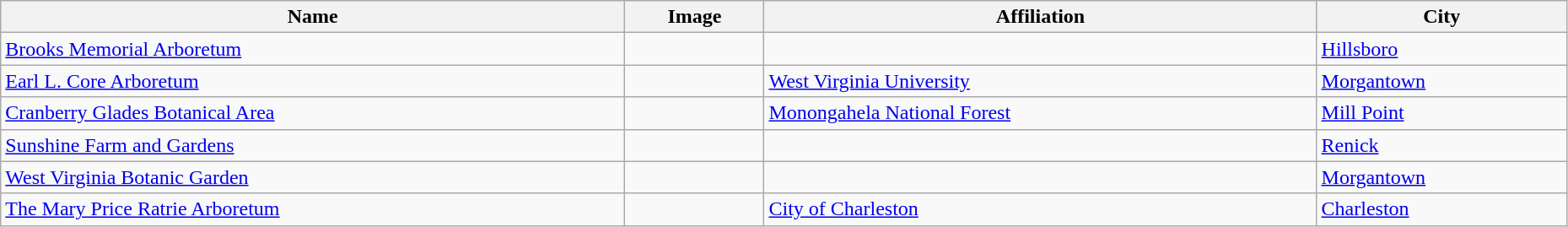<table class="wikitable" style="width:98%">
<tr>
<th>Name</th>
<th>Image</th>
<th>Affiliation</th>
<th>City</th>
</tr>
<tr>
<td><a href='#'>Brooks Memorial Arboretum</a></td>
<td></td>
<td></td>
<td><a href='#'>Hillsboro</a></td>
</tr>
<tr>
<td><a href='#'>Earl L. Core Arboretum</a></td>
<td></td>
<td><a href='#'>West Virginia University</a></td>
<td><a href='#'>Morgantown</a></td>
</tr>
<tr>
<td><a href='#'>Cranberry Glades Botanical Area</a></td>
<td></td>
<td><a href='#'>Monongahela National Forest</a></td>
<td><a href='#'>Mill Point</a></td>
</tr>
<tr>
<td><a href='#'>Sunshine Farm and Gardens</a></td>
<td></td>
<td></td>
<td><a href='#'>Renick</a></td>
</tr>
<tr>
<td><a href='#'>West Virginia Botanic Garden</a></td>
<td></td>
<td></td>
<td><a href='#'>Morgantown</a></td>
</tr>
<tr>
<td><a href='#'>The Mary Price Ratrie Arboretum</a></td>
<td></td>
<td><a href='#'>City of Charleston</a></td>
<td><a href='#'>Charleston</a></td>
</tr>
</table>
